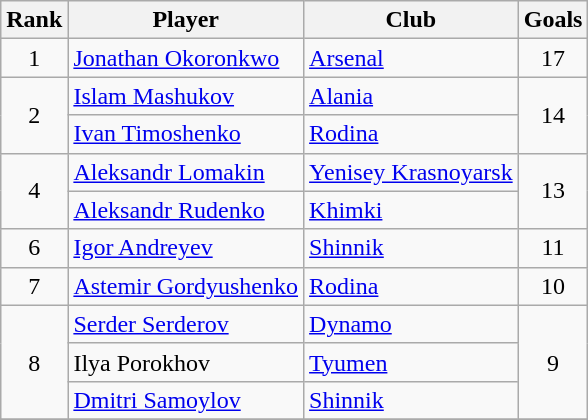<table class="wikitable" style="text-align:center">
<tr>
<th>Rank</th>
<th>Player</th>
<th>Club</th>
<th>Goals</th>
</tr>
<tr>
<td>1</td>
<td style="text-align: left;"> <a href='#'>Jonathan Okoronkwo</a></td>
<td style="text-align: left;"><a href='#'>Arsenal</a></td>
<td>17</td>
</tr>
<tr>
<td rowspan="2">2</td>
<td style="text-align: left;"> <a href='#'>Islam Mashukov</a></td>
<td style="text-align: left;"><a href='#'>Alania</a></td>
<td rowspan="2">14</td>
</tr>
<tr>
<td style="text-align: left;"> <a href='#'>Ivan Timoshenko</a></td>
<td style="text-align: left;"><a href='#'>Rodina</a></td>
</tr>
<tr>
<td rowspan="2">4</td>
<td style="text-align: left;"> <a href='#'>Aleksandr Lomakin</a></td>
<td style="text-align: left;"><a href='#'>Yenisey Krasnoyarsk</a></td>
<td rowspan="2">13</td>
</tr>
<tr>
<td style="text-align: left;"> <a href='#'>Aleksandr Rudenko</a></td>
<td style="text-align: left;"><a href='#'>Khimki</a></td>
</tr>
<tr>
<td>6</td>
<td style="text-align: left;"> <a href='#'>Igor Andreyev</a></td>
<td style="text-align: left;"><a href='#'>Shinnik</a></td>
<td>11</td>
</tr>
<tr>
<td>7</td>
<td style="text-align: left;"> <a href='#'>Astemir Gordyushenko</a></td>
<td style="text-align: left;"><a href='#'>Rodina</a></td>
<td>10</td>
</tr>
<tr>
<td rowspan="3">8</td>
<td style="text-align: left;"> <a href='#'>Serder Serderov</a></td>
<td style="text-align: left;"><a href='#'>Dynamo</a></td>
<td rowspan="3">9</td>
</tr>
<tr>
<td style="text-align: left;"> Ilya Porokhov</td>
<td style="text-align: left;"><a href='#'>Tyumen</a></td>
</tr>
<tr>
<td style="text-align: left;"> <a href='#'>Dmitri Samoylov</a></td>
<td style="text-align: left;"><a href='#'>Shinnik</a></td>
</tr>
<tr>
</tr>
</table>
